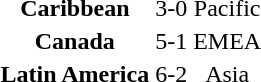<table>
<tr>
<td align=center><strong>Caribbean</strong></td>
<td align=center>3-0</td>
<td align=center>Pacific</td>
</tr>
<tr>
<td align=center><strong>Canada</strong></td>
<td align=center>5-1</td>
<td align=center>EMEA</td>
</tr>
<tr>
<td align=center><strong>Latin America</strong></td>
<td align=center>6-2</td>
<td align=center>Asia</td>
</tr>
</table>
